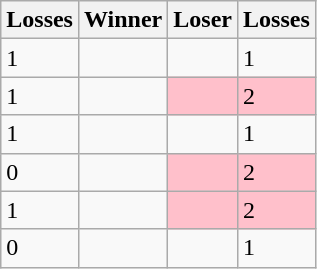<table class=wikitable>
<tr>
<th>Losses</th>
<th>Winner</th>
<th>Loser</th>
<th>Losses</th>
</tr>
<tr>
<td>1</td>
<td></td>
<td></td>
<td>1</td>
</tr>
<tr>
<td>1</td>
<td></td>
<td bgcolor=pink></td>
<td bgcolor=pink>2</td>
</tr>
<tr>
<td>1</td>
<td></td>
<td></td>
<td>1</td>
</tr>
<tr>
<td>0</td>
<td></td>
<td bgcolor=pink></td>
<td bgcolor=pink>2</td>
</tr>
<tr>
<td>1</td>
<td></td>
<td bgcolor=pink></td>
<td bgcolor=pink>2</td>
</tr>
<tr>
<td>0</td>
<td></td>
<td></td>
<td>1</td>
</tr>
</table>
